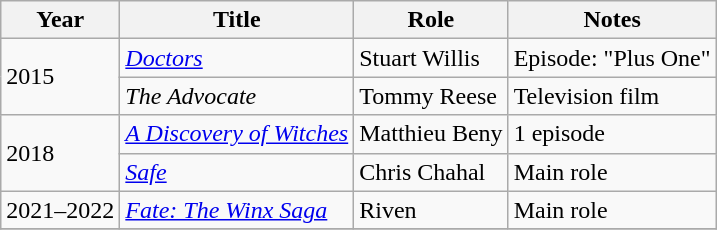<table class="wikitable">
<tr>
<th>Year</th>
<th>Title</th>
<th>Role</th>
<th>Notes</th>
</tr>
<tr>
<td rowspan="2">2015</td>
<td><em><a href='#'>Doctors</a></em></td>
<td>Stuart Willis</td>
<td>Episode: "Plus One"</td>
</tr>
<tr>
<td><em>The Advocate</em></td>
<td>Tommy Reese</td>
<td>Television film</td>
</tr>
<tr>
<td rowspan="2">2018</td>
<td><em><a href='#'>A Discovery of Witches</a></em></td>
<td>Matthieu Beny</td>
<td>1 episode</td>
</tr>
<tr>
<td><em><a href='#'>Safe</a></em></td>
<td>Chris Chahal</td>
<td>Main role</td>
</tr>
<tr>
<td>2021–2022</td>
<td><em><a href='#'>Fate: The Winx Saga</a></em></td>
<td>Riven</td>
<td>Main role</td>
</tr>
<tr>
</tr>
</table>
